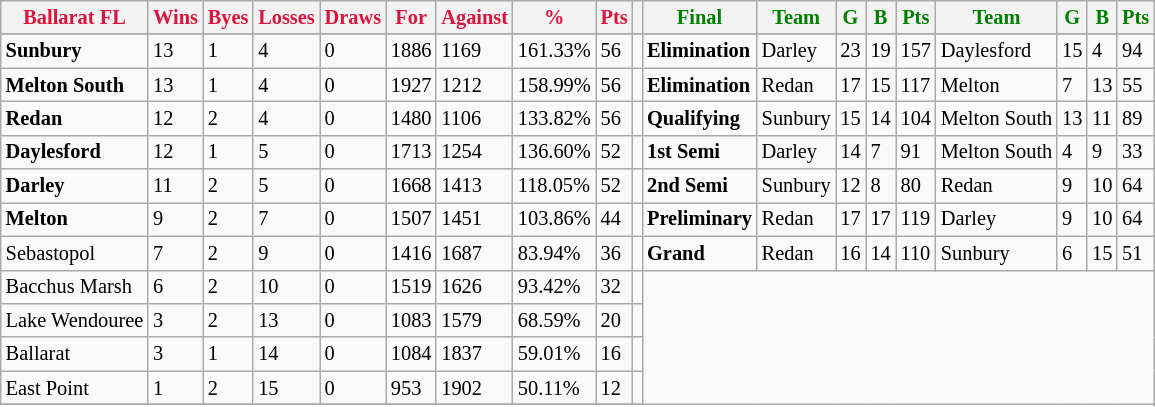<table style="font-size: 85%; text-align: left;" class="wikitable">
<tr>
<th style="color:crimson">Ballarat FL</th>
<th style="color:crimson">Wins</th>
<th style="color:crimson">Byes</th>
<th style="color:crimson">Losses</th>
<th style="color:crimson">Draws</th>
<th style="color:crimson">For</th>
<th style="color:crimson">Against</th>
<th style="color:crimson">%</th>
<th style="color:crimson">Pts</th>
<th></th>
<th style="color:green">Final</th>
<th style="color:green">Team</th>
<th style="color:green">G</th>
<th style="color:green">B</th>
<th style="color:green">Pts</th>
<th style="color:green">Team</th>
<th style="color:green">G</th>
<th style="color:green">B</th>
<th style="color:green">Pts</th>
</tr>
<tr>
</tr>
<tr>
</tr>
<tr>
<td><strong>	Sunbury	</strong></td>
<td>13</td>
<td>1</td>
<td>4</td>
<td>0</td>
<td>1886</td>
<td>1169</td>
<td>161.33%</td>
<td>56</td>
<td></td>
<td><strong>Elimination</strong></td>
<td>Darley</td>
<td>23</td>
<td>19</td>
<td>157</td>
<td>Daylesford</td>
<td>15</td>
<td>4</td>
<td>94</td>
</tr>
<tr>
<td><strong>	Melton South	</strong></td>
<td>13</td>
<td>1</td>
<td>4</td>
<td>0</td>
<td>1927</td>
<td>1212</td>
<td>158.99%</td>
<td>56</td>
<td></td>
<td><strong>Elimination</strong></td>
<td>Redan</td>
<td>17</td>
<td>15</td>
<td>117</td>
<td>Melton</td>
<td>7</td>
<td>13</td>
<td>55</td>
</tr>
<tr>
<td><strong>	Redan	</strong></td>
<td>12</td>
<td>2</td>
<td>4</td>
<td>0</td>
<td>1480</td>
<td>1106</td>
<td>133.82%</td>
<td>56</td>
<td></td>
<td><strong>Qualifying</strong></td>
<td>Sunbury</td>
<td>15</td>
<td>14</td>
<td>104</td>
<td>Melton South</td>
<td>13</td>
<td>11</td>
<td>89</td>
</tr>
<tr>
<td><strong>	Daylesford	</strong></td>
<td>12</td>
<td>1</td>
<td>5</td>
<td>0</td>
<td>1713</td>
<td>1254</td>
<td>136.60%</td>
<td>52</td>
<td></td>
<td><strong>1st Semi</strong></td>
<td>Darley</td>
<td>14</td>
<td>7</td>
<td>91</td>
<td>Melton South</td>
<td>4</td>
<td>9</td>
<td>33</td>
</tr>
<tr>
<td><strong>	Darley	</strong></td>
<td>11</td>
<td>2</td>
<td>5</td>
<td>0</td>
<td>1668</td>
<td>1413</td>
<td>118.05%</td>
<td>52</td>
<td></td>
<td><strong>2nd Semi</strong></td>
<td>Sunbury</td>
<td>12</td>
<td>8</td>
<td>80</td>
<td>Redan</td>
<td>9</td>
<td>10</td>
<td>64</td>
</tr>
<tr>
<td><strong>	Melton	</strong></td>
<td>9</td>
<td>2</td>
<td>7</td>
<td>0</td>
<td>1507</td>
<td>1451</td>
<td>103.86%</td>
<td>44</td>
<td></td>
<td><strong>Preliminary</strong></td>
<td>Redan</td>
<td>17</td>
<td>17</td>
<td>119</td>
<td>Darley</td>
<td>9</td>
<td>10</td>
<td>64</td>
</tr>
<tr>
<td>Sebastopol</td>
<td>7</td>
<td>2</td>
<td>9</td>
<td>0</td>
<td>1416</td>
<td>1687</td>
<td>83.94%</td>
<td>36</td>
<td></td>
<td><strong>Grand</strong></td>
<td>Redan</td>
<td>16</td>
<td>14</td>
<td>110</td>
<td>Sunbury</td>
<td>6</td>
<td>15</td>
<td>51</td>
</tr>
<tr>
<td>Bacchus Marsh</td>
<td>6</td>
<td>2</td>
<td>10</td>
<td>0</td>
<td>1519</td>
<td>1626</td>
<td>93.42%</td>
<td>32</td>
<td></td>
</tr>
<tr>
<td>Lake Wendouree</td>
<td>3</td>
<td>2</td>
<td>13</td>
<td>0</td>
<td>1083</td>
<td>1579</td>
<td>68.59%</td>
<td>20</td>
<td></td>
</tr>
<tr>
<td>Ballarat</td>
<td>3</td>
<td>1</td>
<td>14</td>
<td>0</td>
<td>1084</td>
<td>1837</td>
<td>59.01%</td>
<td>16</td>
<td></td>
</tr>
<tr>
<td>East Point</td>
<td>1</td>
<td>2</td>
<td>15</td>
<td>0</td>
<td>953</td>
<td>1902</td>
<td>50.11%</td>
<td>12</td>
<td></td>
</tr>
<tr>
</tr>
</table>
